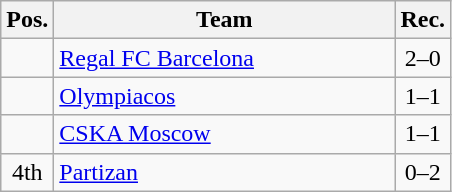<table class="wikitable" style="text-align:center">
<tr>
<th width=25>Pos.</th>
<th width=220>Team</th>
<th width=25>Rec.</th>
</tr>
<tr>
<td></td>
<td align=left> <a href='#'>Regal FC Barcelona</a></td>
<td>2–0</td>
</tr>
<tr>
<td></td>
<td align=left> <a href='#'>Olympiacos</a></td>
<td>1–1</td>
</tr>
<tr>
<td></td>
<td align=left> <a href='#'>CSKA Moscow</a></td>
<td>1–1</td>
</tr>
<tr>
<td>4th</td>
<td align=left> <a href='#'>Partizan</a></td>
<td>0–2</td>
</tr>
</table>
